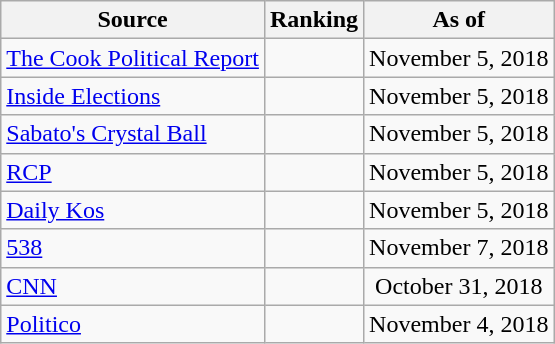<table class="wikitable" style="text-align:center">
<tr>
<th>Source</th>
<th>Ranking</th>
<th>As of</th>
</tr>
<tr>
<td style="text-align:left"><a href='#'>The Cook Political Report</a></td>
<td></td>
<td>November 5, 2018</td>
</tr>
<tr>
<td style="text-align:left"><a href='#'>Inside Elections</a></td>
<td></td>
<td>November 5, 2018</td>
</tr>
<tr>
<td style="text-align:left"><a href='#'>Sabato's Crystal Ball</a></td>
<td></td>
<td>November 5, 2018</td>
</tr>
<tr>
<td style="text-align:left"><a href='#'>RCP</a></td>
<td></td>
<td>November 5, 2018</td>
</tr>
<tr>
<td style="text-align:left"><a href='#'>Daily Kos</a></td>
<td></td>
<td>November 5, 2018</td>
</tr>
<tr>
<td style="text-align:left"><a href='#'>538</a></td>
<td></td>
<td>November 7, 2018</td>
</tr>
<tr>
<td style="text-align:left"><a href='#'>CNN</a></td>
<td></td>
<td>October 31, 2018</td>
</tr>
<tr>
<td style="text-align:left"><a href='#'>Politico</a></td>
<td></td>
<td>November 4, 2018</td>
</tr>
</table>
